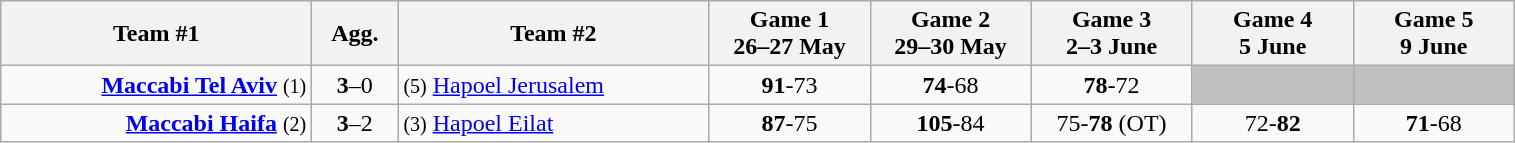<table class=wikitable style="text-align:center">
<tr>
<th width=200>Team #1</th>
<th width=50>Agg.</th>
<th width=200>Team #2</th>
<th width=100>Game 1<br>26–27 May</th>
<th width=100>Game 2<br>29–30 May</th>
<th width=100>Game 3<br>2–3 June</th>
<th width=100>Game 4<br>5 June</th>
<th width=100>Game 5<br>9 June</th>
</tr>
<tr>
<td align=right><strong><a href='#'>Maccabi Tel Aviv</a></strong> <small>(1)</small></td>
<td><strong>3</strong>–0</td>
<td align=left><small>(5)</small> <a href='#'>Hapoel Jerusalem</a></td>
<td><strong>91</strong>-73</td>
<td><strong>74</strong>-68</td>
<td><strong>78</strong>-72</td>
<td bgcolor=#C0C0C0></td>
<td bgcolor=#C0C0C0></td>
</tr>
<tr>
<td align=right><strong><a href='#'>Maccabi Haifa</a></strong> <small>(2)</small></td>
<td><strong>3</strong>–2</td>
<td align=left><small>(3)</small> <a href='#'>Hapoel Eilat</a></td>
<td><strong>87</strong>-75</td>
<td><strong>105</strong>-84</td>
<td>75-<strong>78</strong> (OT)</td>
<td>72-<strong>82</strong></td>
<td><strong>71</strong>-68</td>
</tr>
</table>
